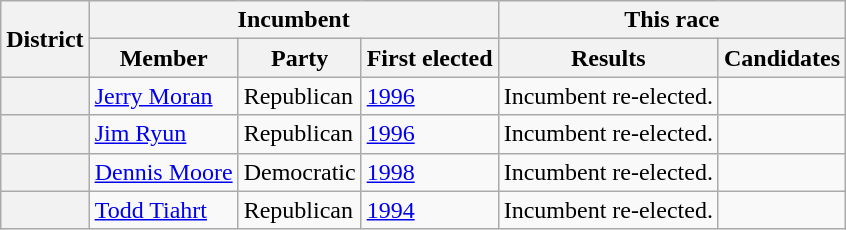<table class=wikitable>
<tr>
<th rowspan=2>District</th>
<th colspan=3>Incumbent</th>
<th colspan=2>This race</th>
</tr>
<tr>
<th>Member</th>
<th>Party</th>
<th>First elected</th>
<th>Results</th>
<th>Candidates</th>
</tr>
<tr>
<th></th>
<td><a href='#'>Jerry Moran</a></td>
<td>Republican</td>
<td><a href='#'>1996</a></td>
<td>Incumbent re-elected.</td>
<td nowrap></td>
</tr>
<tr>
<th></th>
<td><a href='#'>Jim Ryun</a></td>
<td>Republican</td>
<td><a href='#'>1996</a></td>
<td>Incumbent re-elected.</td>
<td nowrap></td>
</tr>
<tr>
<th></th>
<td><a href='#'>Dennis Moore</a></td>
<td>Democratic</td>
<td><a href='#'>1998</a></td>
<td>Incumbent re-elected.</td>
<td nowrap></td>
</tr>
<tr>
<th></th>
<td><a href='#'>Todd Tiahrt</a></td>
<td>Republican</td>
<td><a href='#'>1994</a></td>
<td>Incumbent re-elected.</td>
<td nowrap></td>
</tr>
</table>
